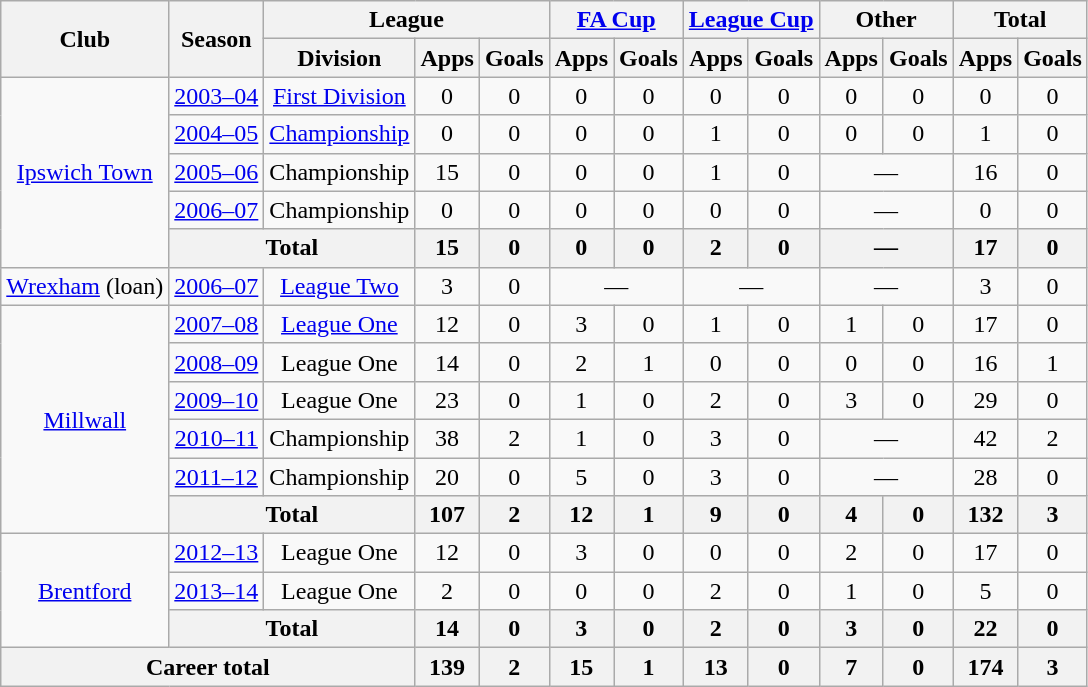<table class="wikitable" style="text-align: center;">
<tr>
<th rowspan="2">Club</th>
<th rowspan="2">Season</th>
<th colspan="3">League</th>
<th colspan="2"><a href='#'>FA Cup</a></th>
<th colspan="2"><a href='#'>League Cup</a></th>
<th colspan="2">Other</th>
<th colspan="2">Total</th>
</tr>
<tr>
<th>Division</th>
<th>Apps</th>
<th>Goals</th>
<th>Apps</th>
<th>Goals</th>
<th>Apps</th>
<th>Goals</th>
<th>Apps</th>
<th>Goals</th>
<th>Apps</th>
<th>Goals</th>
</tr>
<tr>
<td rowspan="5"><a href='#'>Ipswich Town</a></td>
<td><a href='#'>2003–04</a></td>
<td><a href='#'>First Division</a></td>
<td>0</td>
<td>0</td>
<td>0</td>
<td>0</td>
<td>0</td>
<td>0</td>
<td>0</td>
<td>0</td>
<td>0</td>
<td>0</td>
</tr>
<tr>
<td><a href='#'>2004–05</a></td>
<td><a href='#'>Championship</a></td>
<td>0</td>
<td>0</td>
<td>0</td>
<td>0</td>
<td>1</td>
<td>0</td>
<td>0</td>
<td>0</td>
<td>1</td>
<td>0</td>
</tr>
<tr>
<td><a href='#'>2005–06</a></td>
<td>Championship</td>
<td>15</td>
<td>0</td>
<td>0</td>
<td>0</td>
<td>1</td>
<td>0</td>
<td colspan="2">—</td>
<td>16</td>
<td>0</td>
</tr>
<tr>
<td><a href='#'>2006–07</a></td>
<td>Championship</td>
<td>0</td>
<td>0</td>
<td>0</td>
<td>0</td>
<td>0</td>
<td>0</td>
<td colspan="2">—</td>
<td>0</td>
<td>0</td>
</tr>
<tr>
<th colspan="2">Total</th>
<th>15</th>
<th>0</th>
<th>0</th>
<th>0</th>
<th>2</th>
<th>0</th>
<th colspan="2">—</th>
<th>17</th>
<th>0</th>
</tr>
<tr>
<td><a href='#'>Wrexham</a> (loan)</td>
<td><a href='#'>2006–07</a></td>
<td><a href='#'>League Two</a></td>
<td>3</td>
<td>0</td>
<td colspan="2">—</td>
<td colspan="2">—</td>
<td colspan="2">—</td>
<td>3</td>
<td>0</td>
</tr>
<tr>
<td rowspan="6"><a href='#'>Millwall</a></td>
<td><a href='#'>2007–08</a></td>
<td><a href='#'>League One</a></td>
<td>12</td>
<td>0</td>
<td>3</td>
<td>0</td>
<td>1</td>
<td>0</td>
<td>1</td>
<td>0</td>
<td>17</td>
<td>0</td>
</tr>
<tr>
<td><a href='#'>2008–09</a></td>
<td>League One</td>
<td>14</td>
<td>0</td>
<td>2</td>
<td>1</td>
<td>0</td>
<td>0</td>
<td>0</td>
<td>0</td>
<td>16</td>
<td>1</td>
</tr>
<tr>
<td><a href='#'>2009–10</a></td>
<td>League One</td>
<td>23</td>
<td>0</td>
<td>1</td>
<td>0</td>
<td>2</td>
<td>0</td>
<td>3</td>
<td>0</td>
<td>29</td>
<td>0</td>
</tr>
<tr>
<td><a href='#'>2010–11</a></td>
<td>Championship</td>
<td>38</td>
<td>2</td>
<td>1</td>
<td>0</td>
<td>3</td>
<td>0</td>
<td colspan="2">—</td>
<td>42</td>
<td>2</td>
</tr>
<tr>
<td><a href='#'>2011–12</a></td>
<td>Championship</td>
<td>20</td>
<td>0</td>
<td>5</td>
<td>0</td>
<td>3</td>
<td>0</td>
<td colspan="2">—</td>
<td>28</td>
<td>0</td>
</tr>
<tr>
<th colspan="2">Total</th>
<th>107</th>
<th>2</th>
<th>12</th>
<th>1</th>
<th>9</th>
<th>0</th>
<th>4</th>
<th>0</th>
<th>132</th>
<th>3</th>
</tr>
<tr>
<td rowspan="3"><a href='#'>Brentford</a></td>
<td><a href='#'>2012–13</a></td>
<td>League One</td>
<td>12</td>
<td>0</td>
<td>3</td>
<td>0</td>
<td>0</td>
<td>0</td>
<td>2</td>
<td>0</td>
<td>17</td>
<td>0</td>
</tr>
<tr>
<td><a href='#'>2013–14</a></td>
<td>League One</td>
<td>2</td>
<td>0</td>
<td>0</td>
<td>0</td>
<td>2</td>
<td>0</td>
<td>1</td>
<td>0</td>
<td>5</td>
<td>0</td>
</tr>
<tr>
<th colspan="2">Total</th>
<th>14</th>
<th>0</th>
<th>3</th>
<th>0</th>
<th>2</th>
<th>0</th>
<th>3</th>
<th>0</th>
<th>22</th>
<th>0</th>
</tr>
<tr>
<th colspan="3">Career total</th>
<th>139</th>
<th>2</th>
<th>15</th>
<th>1</th>
<th>13</th>
<th>0</th>
<th>7</th>
<th>0</th>
<th>174</th>
<th>3</th>
</tr>
</table>
